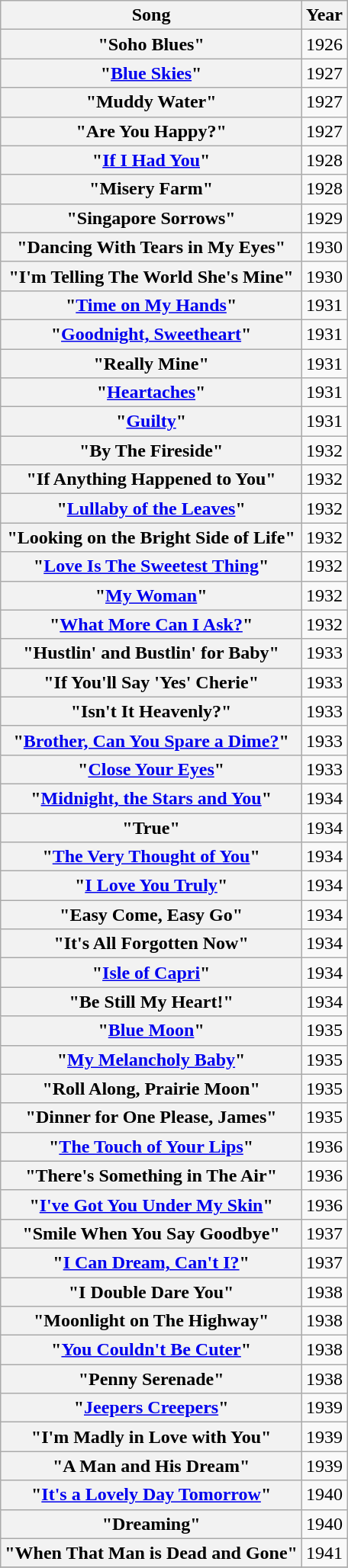<table class="wikitable">
<tr>
<th scope="col">Song</th>
<th scope="col">Year</th>
</tr>
<tr>
<th scope="row">"Soho Blues"</th>
<td>1926</td>
</tr>
<tr>
<th scope="row">"<a href='#'>Blue Skies</a>"</th>
<td>1927</td>
</tr>
<tr>
<th scope="row">"Muddy Water"</th>
<td>1927</td>
</tr>
<tr>
<th scope="row">"Are You Happy?"</th>
<td>1927</td>
</tr>
<tr>
<th scope="row">"<a href='#'>If I Had You</a>"</th>
<td>1928</td>
</tr>
<tr>
<th scope="row">"Misery Farm"</th>
<td>1928</td>
</tr>
<tr>
<th scope="row">"Singapore Sorrows"</th>
<td>1929</td>
</tr>
<tr>
<th scope="row">"Dancing With Tears in My Eyes"</th>
<td>1930</td>
</tr>
<tr>
<th scope="row">"I'm Telling The World She's Mine"</th>
<td>1930</td>
</tr>
<tr>
<th scope="row">"<a href='#'>Time on My Hands</a>"</th>
<td>1931</td>
</tr>
<tr>
<th scope="row">"<a href='#'>Goodnight, Sweetheart</a>"</th>
<td>1931</td>
</tr>
<tr>
<th scope="row">"Really Mine"</th>
<td>1931</td>
</tr>
<tr>
<th scope="row">"<a href='#'>Heartaches</a>"</th>
<td>1931</td>
</tr>
<tr>
<th scope="row">"<a href='#'>Guilty</a>"</th>
<td>1931</td>
</tr>
<tr>
<th scope="row">"By The Fireside"</th>
<td>1932</td>
</tr>
<tr>
<th scope="row">"If Anything Happened to You"</th>
<td>1932</td>
</tr>
<tr>
<th scope="row">"<a href='#'>Lullaby of the Leaves</a>"</th>
<td>1932</td>
</tr>
<tr>
<th scope="row">"Looking on the Bright Side of Life"</th>
<td>1932</td>
</tr>
<tr>
<th scope="row">"<a href='#'>Love Is The Sweetest Thing</a>"</th>
<td>1932</td>
</tr>
<tr>
<th scope="row">"<a href='#'>My Woman</a>"</th>
<td>1932</td>
</tr>
<tr>
<th scope="row">"<a href='#'>What More Can I Ask?</a>"</th>
<td>1932</td>
</tr>
<tr>
<th scope="row">"Hustlin' and Bustlin' for Baby"</th>
<td>1933</td>
</tr>
<tr>
<th scope="row">"If You'll Say 'Yes' Cherie"</th>
<td>1933</td>
</tr>
<tr>
<th scope="row">"Isn't It Heavenly?"</th>
<td>1933</td>
</tr>
<tr>
<th scope="row">"<a href='#'>Brother, Can You Spare a Dime?</a>"</th>
<td>1933</td>
</tr>
<tr>
<th scope="row">"<a href='#'>Close Your Eyes</a>"</th>
<td>1933</td>
</tr>
<tr>
<th scope="row">"<a href='#'>Midnight, the Stars and You</a>"</th>
<td>1934</td>
</tr>
<tr>
<th scope="row">"True"</th>
<td>1934</td>
</tr>
<tr>
<th scope="row">"<a href='#'>The Very Thought of You</a>"</th>
<td>1934</td>
</tr>
<tr>
<th scope="row">"<a href='#'>I Love You Truly</a>"</th>
<td>1934</td>
</tr>
<tr>
<th scope="row">"Easy Come, Easy Go"</th>
<td>1934</td>
</tr>
<tr>
<th scope="row">"It's All Forgotten Now"</th>
<td>1934</td>
</tr>
<tr>
<th scope="row">"<a href='#'>Isle of Capri</a>"</th>
<td>1934</td>
</tr>
<tr>
<th scope="row">"Be Still My Heart!"</th>
<td>1934</td>
</tr>
<tr>
<th scope="row">"<a href='#'>Blue Moon</a>"</th>
<td>1935</td>
</tr>
<tr>
<th scope="row">"<a href='#'>My Melancholy Baby</a>"</th>
<td>1935</td>
</tr>
<tr>
<th scope="row">"Roll Along, Prairie Moon"</th>
<td>1935</td>
</tr>
<tr>
<th scope="row">"Dinner for One Please, James"</th>
<td>1935</td>
</tr>
<tr>
<th scope="row">"<a href='#'>The Touch of Your Lips</a>"</th>
<td>1936</td>
</tr>
<tr>
<th scope="row">"There's Something in The Air"</th>
<td>1936</td>
</tr>
<tr>
<th scope="row">"<a href='#'>I've Got You Under My Skin</a>"</th>
<td>1936</td>
</tr>
<tr>
<th scope="row">"Smile When You Say Goodbye"</th>
<td>1937</td>
</tr>
<tr>
<th scope="row">"<a href='#'>I Can Dream, Can't I?</a>"</th>
<td>1937</td>
</tr>
<tr>
<th scope="row">"I Double Dare You"</th>
<td>1938</td>
</tr>
<tr>
<th scope="row">"Moonlight on The Highway"</th>
<td>1938</td>
</tr>
<tr>
<th scope="row">"<a href='#'>You Couldn't Be Cuter</a>"</th>
<td>1938</td>
</tr>
<tr>
<th scope="row">"Penny Serenade"</th>
<td>1938</td>
</tr>
<tr>
<th scope="row">"<a href='#'>Jeepers Creepers</a>"</th>
<td>1939</td>
</tr>
<tr>
<th scope="row">"I'm Madly in Love with You"</th>
<td>1939</td>
</tr>
<tr>
<th scope="row">"A Man and His Dream"</th>
<td>1939</td>
</tr>
<tr>
<th scope="row">"<a href='#'>It's a Lovely Day Tomorrow</a>"</th>
<td>1940</td>
</tr>
<tr>
<th scope="row">"Dreaming"</th>
<td>1940</td>
</tr>
<tr>
<th scope="row">"When That Man is Dead and Gone"</th>
<td>1941</td>
</tr>
<tr>
</tr>
</table>
